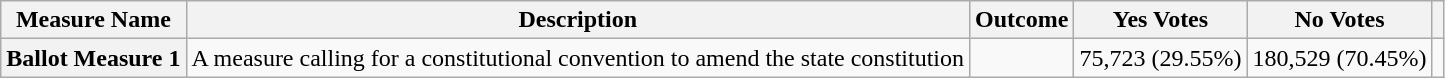<table class="wikitable sortable plainrowheaders">
<tr>
<th scope=col>Measure Name</th>
<th scope=col>Description</th>
<th scope=col>Outcome</th>
<th scope=col>Yes Votes</th>
<th scope=col>No Votes</th>
<th scope=col class="unsortable"></th>
</tr>
<tr>
<th scope=row>Ballot Measure 1</th>
<td>A measure calling for a constitutional convention to amend the state constitution</td>
<td></td>
<td>75,723 (29.55%)</td>
<td>180,529 (70.45%)</td>
<td></td>
</tr>
</table>
